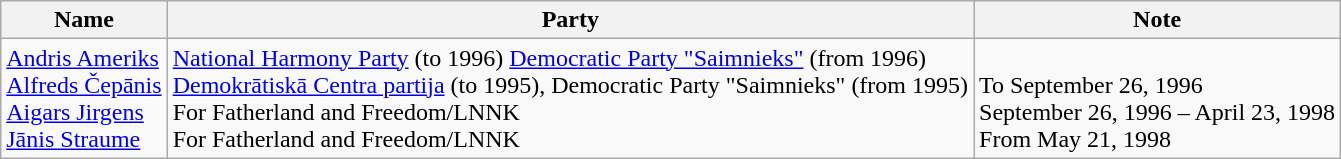<table class="wikitable">
<tr>
<th>Name</th>
<th>Party</th>
<th>Note</th>
</tr>
<tr>
<td><a href='#'>Andris Ameriks</a><br><a href='#'>Alfreds Čepānis</a><br><a href='#'>Aigars Jirgens</a><br><a href='#'>Jānis Straume</a></td>
<td><a href='#'>National Harmony Party</a> (to 1996) <a href='#'>Democratic Party "Saimnieks"</a> (from 1996)<br><a href='#'>Demokrātiskā Centra partija</a> (to 1995), Democratic Party "Saimnieks" (from 1995)<br>For Fatherland and Freedom/LNNK<br>For Fatherland and Freedom/LNNK</td>
<td><br>To September 26, 1996<br>September 26, 1996 – April 23, 1998<br>From May 21, 1998</td>
</tr>
</table>
